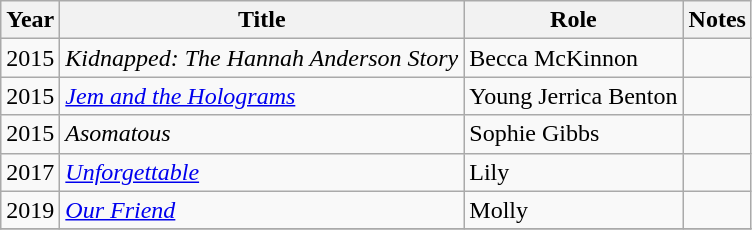<table class="wikitable sortable">
<tr>
<th>Year</th>
<th>Title</th>
<th>Role</th>
<th>Notes</th>
</tr>
<tr>
<td>2015</td>
<td><em>Kidnapped: The Hannah Anderson Story</em></td>
<td>Becca McKinnon</td>
<td></td>
</tr>
<tr>
<td>2015</td>
<td><em><a href='#'>Jem and the Holograms</a></em></td>
<td>Young Jerrica Benton</td>
<td></td>
</tr>
<tr>
<td>2015</td>
<td><em>Asomatous</em></td>
<td>Sophie Gibbs</td>
<td></td>
</tr>
<tr>
<td>2017</td>
<td><em><a href='#'>Unforgettable</a></em></td>
<td>Lily</td>
<td></td>
</tr>
<tr>
<td>2019</td>
<td><em><a href='#'>Our Friend</a></em></td>
<td>Molly</td>
<td></td>
</tr>
<tr>
</tr>
</table>
